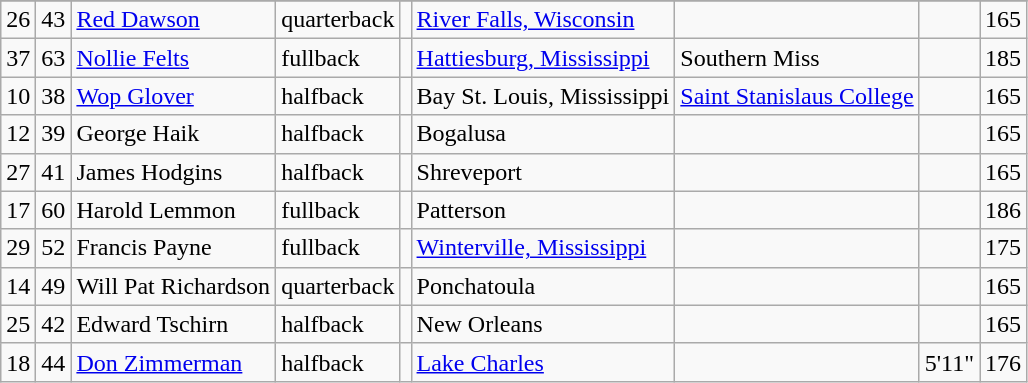<table class="wikitable">
<tr>
</tr>
<tr>
<td>26</td>
<td>43</td>
<td><a href='#'>Red Dawson</a></td>
<td>quarterback</td>
<td></td>
<td><a href='#'>River Falls, Wisconsin</a></td>
<td></td>
<td></td>
<td>165</td>
</tr>
<tr>
<td>37</td>
<td>63</td>
<td><a href='#'>Nollie Felts</a></td>
<td>fullback</td>
<td></td>
<td><a href='#'>Hattiesburg, Mississippi</a></td>
<td>Southern Miss</td>
<td></td>
<td>185</td>
</tr>
<tr>
<td>10</td>
<td>38</td>
<td><a href='#'>Wop Glover</a></td>
<td>halfback</td>
<td></td>
<td>Bay St. Louis,  Mississippi</td>
<td><a href='#'>Saint Stanislaus College</a></td>
<td></td>
<td>165</td>
</tr>
<tr>
<td>12</td>
<td>39</td>
<td>George Haik</td>
<td>halfback</td>
<td></td>
<td>Bogalusa</td>
<td></td>
<td></td>
<td>165</td>
</tr>
<tr>
<td>27</td>
<td>41</td>
<td>James Hodgins</td>
<td>halfback</td>
<td></td>
<td>Shreveport</td>
<td></td>
<td></td>
<td>165</td>
</tr>
<tr>
<td>17</td>
<td>60</td>
<td>Harold Lemmon</td>
<td>fullback</td>
<td></td>
<td>Patterson</td>
<td></td>
<td></td>
<td>186</td>
</tr>
<tr>
<td>29</td>
<td>52</td>
<td>Francis Payne</td>
<td>fullback</td>
<td></td>
<td><a href='#'>Winterville, Mississippi</a></td>
<td></td>
<td></td>
<td>175</td>
</tr>
<tr>
<td>14</td>
<td>49</td>
<td>Will Pat Richardson</td>
<td>quarterback</td>
<td></td>
<td>Ponchatoula</td>
<td></td>
<td></td>
<td>165</td>
</tr>
<tr>
<td>25</td>
<td>42</td>
<td>Edward Tschirn</td>
<td>halfback</td>
<td></td>
<td>New Orleans</td>
<td></td>
<td></td>
<td>165</td>
</tr>
<tr>
<td>18</td>
<td>44</td>
<td><a href='#'>Don Zimmerman</a></td>
<td>halfback</td>
<td></td>
<td><a href='#'>Lake Charles</a></td>
<td></td>
<td>5'11"</td>
<td>176</td>
</tr>
</table>
